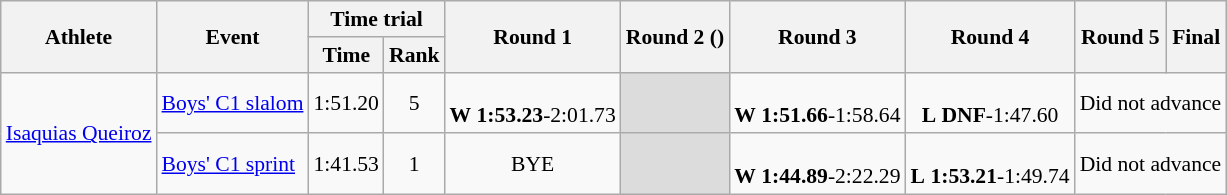<table class="wikitable" border="1" style="font-size:90%">
<tr>
<th rowspan=2>Athlete</th>
<th rowspan=2>Event</th>
<th colspan=2>Time trial</th>
<th rowspan=2>Round 1</th>
<th rowspan=2>Round 2 ()</th>
<th rowspan=2>Round 3</th>
<th rowspan=2>Round 4</th>
<th rowspan=2>Round 5</th>
<th rowspan=2>Final</th>
</tr>
<tr>
<th>Time</th>
<th>Rank</th>
</tr>
<tr>
<td rowspan=2><a href='#'>Isaquias Queiroz</a></td>
<td><a href='#'>Boys' C1 slalom</a></td>
<td align=center>1:51.20</td>
<td align=center>5</td>
<td align=center><br><strong>W</strong> <strong>1:53.23</strong>-2:01.73</td>
<td bgcolor=#DCDCDC></td>
<td align=center><br><strong>W</strong> <strong>1:51.66</strong>-1:58.64</td>
<td align=center><br><strong>L</strong> <strong>DNF</strong>-1:47.60</td>
<td align=center colspan=2>Did not advance</td>
</tr>
<tr>
<td><a href='#'>Boys' C1 sprint</a></td>
<td align=center>1:41.53</td>
<td align=center>1</td>
<td align=center>BYE</td>
<td bgcolor=#DCDCDC></td>
<td align=center><br><strong>W</strong> <strong>1:44.89</strong>-2:22.29</td>
<td align=center><br><strong>L</strong> <strong>1:53.21</strong>-1:49.74</td>
<td align=center colspan=3>Did not advance</td>
</tr>
</table>
